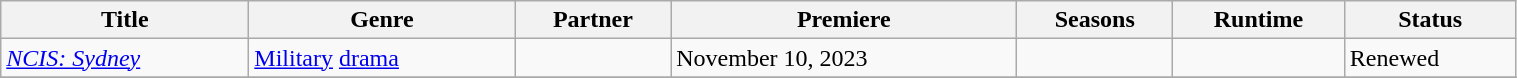<table class="wikitable sortable" style="width:80%;">
<tr>
<th>Title</th>
<th>Genre</th>
<th>Partner</th>
<th>Premiere</th>
<th>Seasons</th>
<th>Runtime</th>
<th>Status</th>
</tr>
<tr>
<td><em><a href='#'>NCIS: Sydney</a></em></td>
<td><a href='#'>Military</a> <a href='#'>drama</a></td>
<td></td>
<td>November 10, 2023</td>
<td></td>
<td></td>
<td>Renewed</td>
</tr>
<tr>
</tr>
</table>
